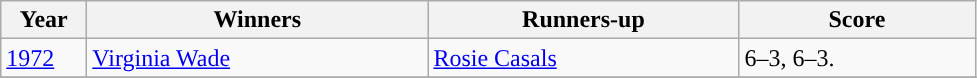<table class="wikitable">
<tr>
<th style="width:50px">Year</th>
<th style="width:220px">Winners</th>
<th style="width:200px">Runners-up</th>
<th style="width:150px" class="unsortable">Score</th>
</tr>
<tr>
<td><a href='#'>1972</a></td>
<td> <a href='#'>Virginia Wade</a></td>
<td> <a href='#'>Rosie Casals</a></td>
<td>6–3, 6–3.</td>
</tr>
<tr>
</tr>
</table>
